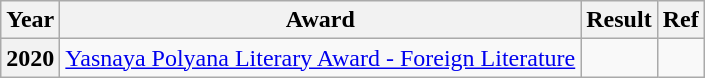<table class="wikitable sortable">
<tr>
<th>Year</th>
<th>Award</th>
<th>Result</th>
<th>Ref</th>
</tr>
<tr>
<th>2020</th>
<td><a href='#'>Yasnaya Polyana Literary Award - Foreign Literature</a></td>
<td></td>
<td></td>
</tr>
</table>
